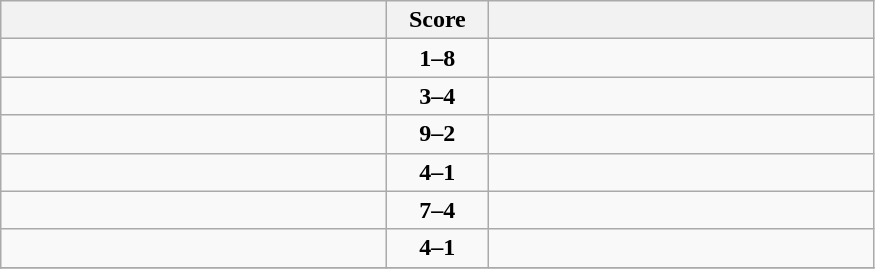<table class="wikitable" style="text-align: center; font-size:100% ">
<tr>
<th align="right" width="250"></th>
<th width="60">Score</th>
<th align="left" width="250"></th>
</tr>
<tr>
<td align=left></td>
<td align=center><strong>1–8</strong></td>
<td align=left><strong></strong></td>
</tr>
<tr>
<td align=left></td>
<td align=center><strong>3–4</strong></td>
<td align=left><strong></strong></td>
</tr>
<tr>
<td align=left><strong></strong></td>
<td align=center><strong>9–2</strong></td>
<td align=left></td>
</tr>
<tr>
<td align=left><strong></strong></td>
<td align=center><strong>4–1</strong></td>
<td align=left></td>
</tr>
<tr>
<td align=left><strong></strong></td>
<td align=center><strong>7–4</strong></td>
<td align=left></td>
</tr>
<tr>
<td align=left><strong></strong></td>
<td align=center><strong>4–1</strong></td>
<td align=left></td>
</tr>
<tr>
</tr>
</table>
